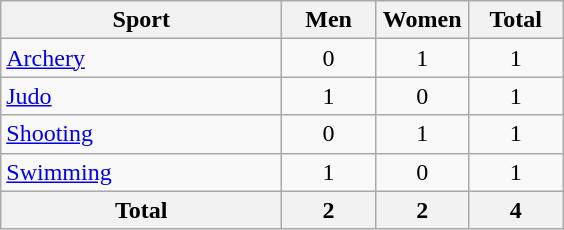<table class="wikitable sortable" style="text-align:center;">
<tr>
<th width=180>Sport</th>
<th width=55>Men</th>
<th width=55>Women</th>
<th width=55>Total</th>
</tr>
<tr>
<td align=left><a href='#'>Archery</a></td>
<td>0</td>
<td>1</td>
<td>1</td>
</tr>
<tr>
<td align=left><a href='#'>Judo</a></td>
<td>1</td>
<td>0</td>
<td>1</td>
</tr>
<tr>
<td align=left><a href='#'>Shooting</a></td>
<td>0</td>
<td>1</td>
<td>1</td>
</tr>
<tr>
<td align=left><a href='#'>Swimming</a></td>
<td>1</td>
<td>0</td>
<td>1</td>
</tr>
<tr>
<th>Total</th>
<th>2</th>
<th>2</th>
<th>4</th>
</tr>
</table>
